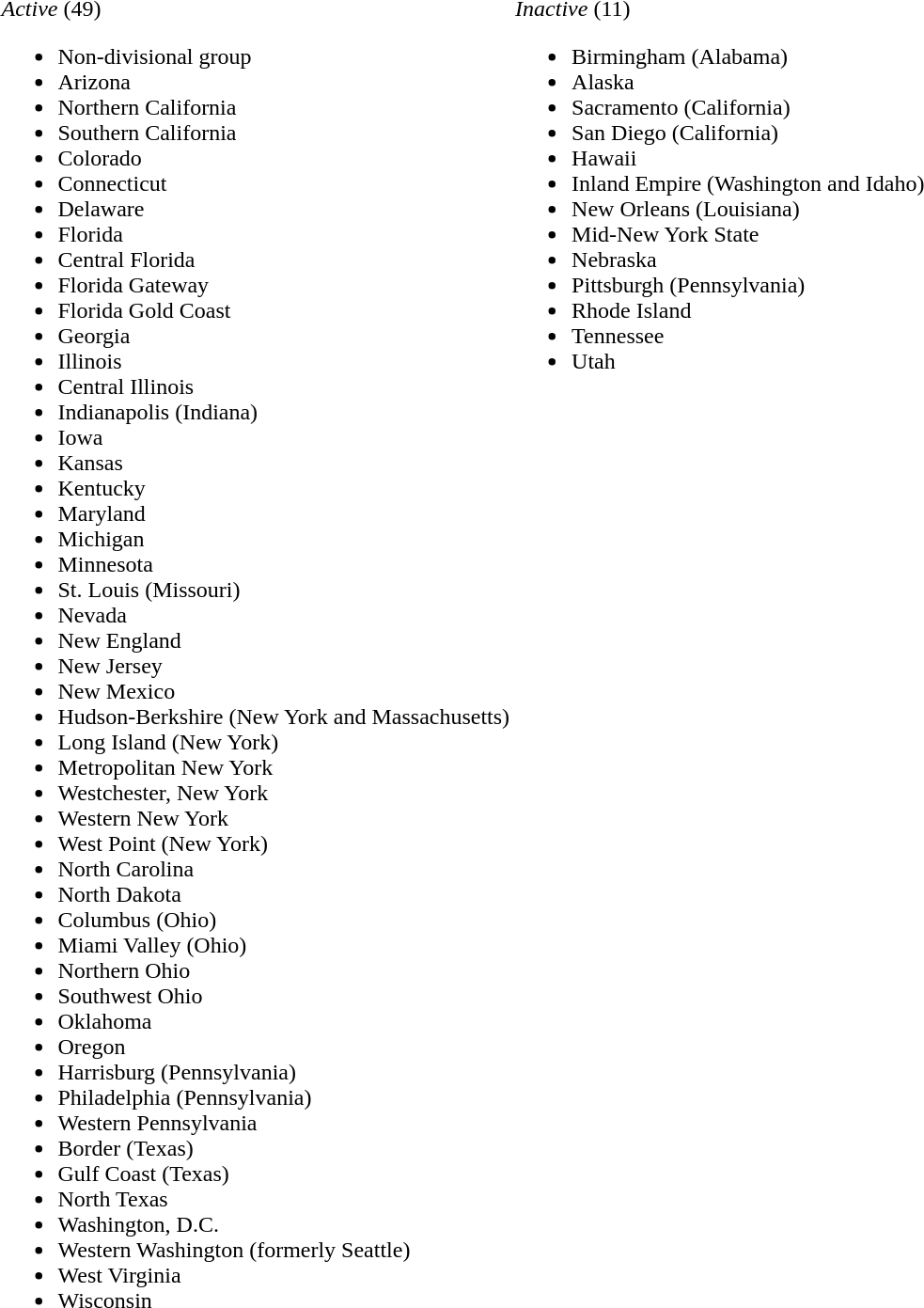<table>
<tr>
<td valign="top"><br><em>Active</em> (49)<ul><li>Non-divisional group</li><li>Arizona</li><li>Northern California</li><li>Southern California</li><li>Colorado</li><li>Connecticut</li><li>Delaware</li><li>Florida</li><li>Central Florida</li><li>Florida Gateway</li><li>Florida Gold Coast</li><li>Georgia</li><li>Illinois</li><li>Central Illinois</li><li>Indianapolis (Indiana)</li><li>Iowa</li><li>Kansas</li><li>Kentucky</li><li>Maryland</li><li>Michigan</li><li>Minnesota</li><li>St. Louis (Missouri)</li><li>Nevada</li><li>New England</li><li>New Jersey</li><li>New Mexico</li><li>Hudson-Berkshire (New York and Massachusetts)</li><li>Long Island (New York)</li><li>Metropolitan New York</li><li>Westchester, New York</li><li>Western New York</li><li>West Point (New York)</li><li>North Carolina</li><li>North Dakota</li><li>Columbus (Ohio)</li><li>Miami Valley (Ohio)</li><li>Northern Ohio</li><li>Southwest Ohio</li><li>Oklahoma</li><li>Oregon</li><li>Harrisburg (Pennsylvania)</li><li>Philadelphia (Pennsylvania)</li><li>Western Pennsylvania</li><li>Border (Texas)</li><li>Gulf Coast (Texas)</li><li>North Texas</li><li>Washington, D.C.</li><li>Western Washington (formerly Seattle)</li><li>West Virginia</li><li>Wisconsin</li></ul></td>
<td valign="top"><br><em>Inactive</em> (11)<ul><li>Birmingham (Alabama)</li><li>Alaska</li><li>Sacramento (California)</li><li>San Diego (California)</li><li>Hawaii</li><li>Inland Empire (Washington and Idaho)</li><li>New Orleans (Louisiana)</li><li>Mid-New York State</li><li>Nebraska</li><li>Pittsburgh (Pennsylvania)</li><li>Rhode Island</li><li>Tennessee</li><li>Utah</li></ul></td>
</tr>
</table>
